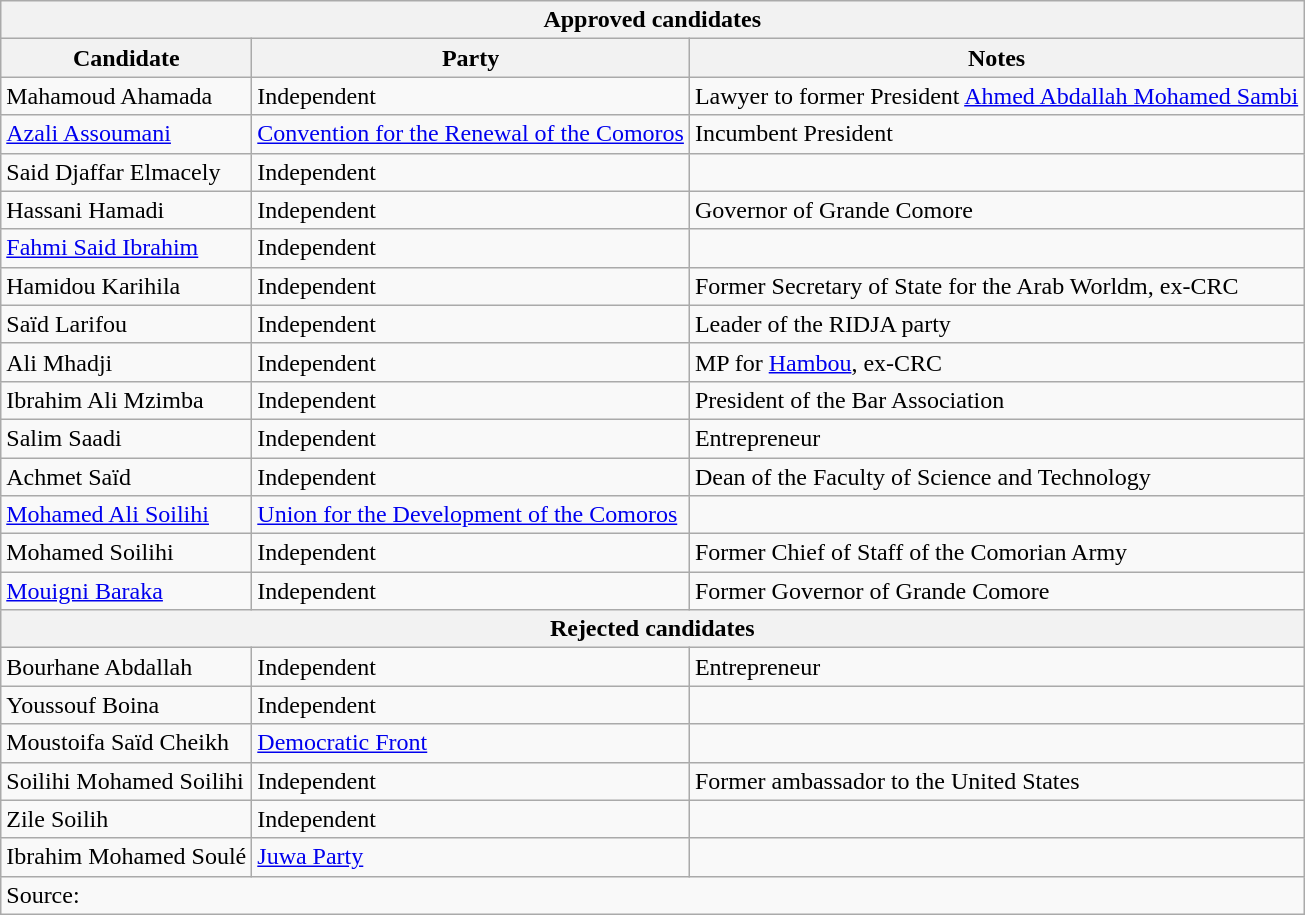<table class=wikitable>
<tr>
<th colspan=3>Approved candidates</th>
</tr>
<tr>
<th>Candidate</th>
<th>Party</th>
<th>Notes</th>
</tr>
<tr>
<td>Mahamoud Ahamada</td>
<td>Independent</td>
<td>Lawyer to former President <a href='#'>Ahmed Abdallah Mohamed Sambi</a></td>
</tr>
<tr>
<td><a href='#'>Azali Assoumani</a></td>
<td><a href='#'>Convention for the Renewal of the Comoros</a></td>
<td>Incumbent President</td>
</tr>
<tr>
<td>Said Djaffar Elmacely</td>
<td>Independent</td>
<td></td>
</tr>
<tr>
<td>Hassani Hamadi</td>
<td>Independent</td>
<td>Governor of Grande Comore</td>
</tr>
<tr>
<td><a href='#'>Fahmi Said Ibrahim</a></td>
<td>Independent</td>
<td></td>
</tr>
<tr>
<td>Hamidou Karihila</td>
<td>Independent</td>
<td>Former Secretary of State for the Arab Worldm, ex-CRC</td>
</tr>
<tr>
<td>Saïd Larifou</td>
<td>Independent</td>
<td>Leader of the RIDJA party</td>
</tr>
<tr>
<td>Ali Mhadji</td>
<td>Independent</td>
<td>MP for <a href='#'>Hambou</a>, ex-CRC</td>
</tr>
<tr>
<td>Ibrahim Ali Mzimba</td>
<td>Independent</td>
<td>President of the Bar Association</td>
</tr>
<tr>
<td>Salim Saadi</td>
<td>Independent</td>
<td>Entrepreneur</td>
</tr>
<tr>
<td>Achmet Saïd</td>
<td>Independent</td>
<td>Dean of the Faculty of Science and Technology</td>
</tr>
<tr>
<td><a href='#'>Mohamed Ali Soilihi</a></td>
<td><a href='#'>Union for the Development of the Comoros</a></td>
<td></td>
</tr>
<tr>
<td>Mohamed Soilihi</td>
<td>Independent</td>
<td>Former Chief of Staff of the Comorian Army</td>
</tr>
<tr>
<td><a href='#'>Mouigni Baraka</a></td>
<td>Independent</td>
<td>Former Governor of Grande Comore</td>
</tr>
<tr>
<th colspan=3>Rejected candidates</th>
</tr>
<tr>
<td>Bourhane Abdallah</td>
<td>Independent</td>
<td>Entrepreneur</td>
</tr>
<tr>
<td>Youssouf Boina</td>
<td>Independent</td>
<td></td>
</tr>
<tr>
<td>Moustoifa Saïd Cheikh</td>
<td><a href='#'>Democratic Front</a></td>
<td></td>
</tr>
<tr>
<td>Soilihi Mohamed Soilihi</td>
<td>Independent</td>
<td>Former ambassador to the United States</td>
</tr>
<tr>
<td>Zile Soilih</td>
<td>Independent</td>
<td></td>
</tr>
<tr>
<td>Ibrahim Mohamed Soulé</td>
<td><a href='#'>Juwa Party</a></td>
<td></td>
</tr>
<tr>
<td colspan=3>Source: </td>
</tr>
</table>
